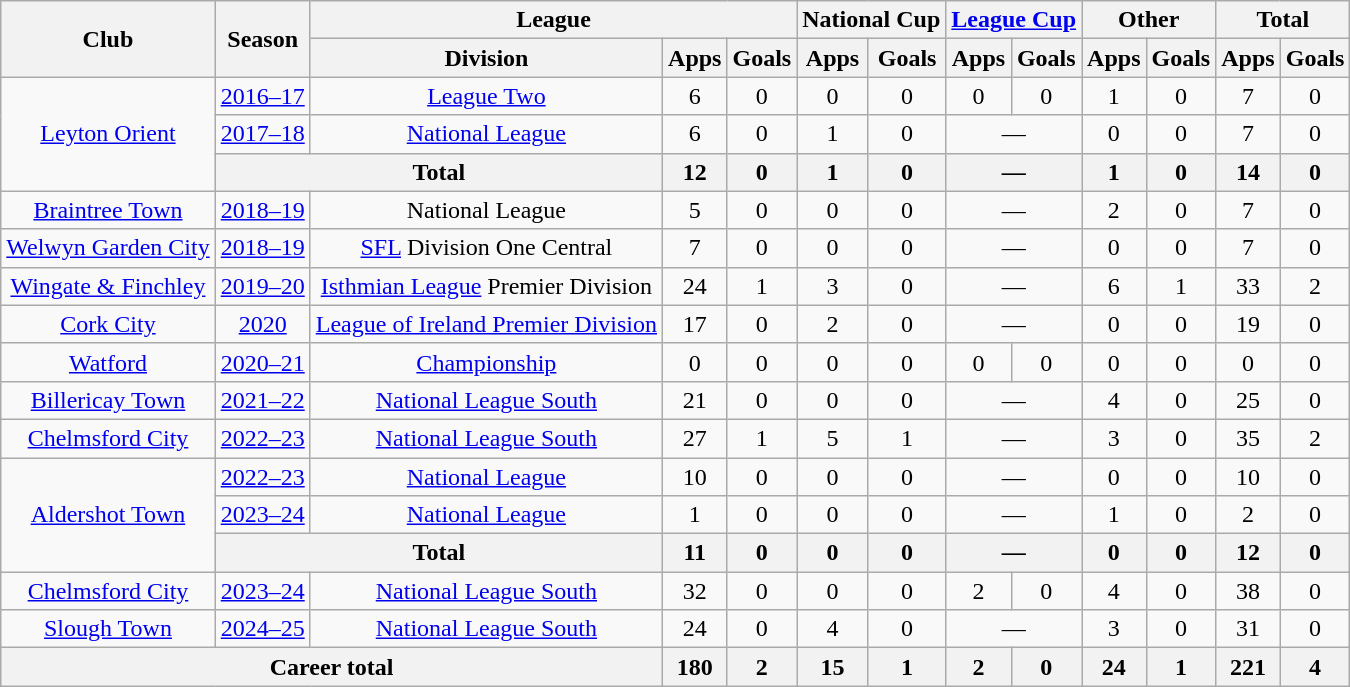<table class=wikitable style=text-align:center>
<tr>
<th rowspan=2>Club</th>
<th rowspan=2>Season</th>
<th colspan=3>League</th>
<th colspan=2>National Cup</th>
<th colspan=2><a href='#'>League Cup</a></th>
<th colspan=2>Other</th>
<th colspan=2>Total</th>
</tr>
<tr>
<th>Division</th>
<th>Apps</th>
<th>Goals</th>
<th>Apps</th>
<th>Goals</th>
<th>Apps</th>
<th>Goals</th>
<th>Apps</th>
<th>Goals</th>
<th>Apps</th>
<th>Goals</th>
</tr>
<tr>
<td rowspan=3><a href='#'>Leyton Orient</a></td>
<td><a href='#'>2016–17</a></td>
<td><a href='#'>League Two</a></td>
<td>6</td>
<td>0</td>
<td>0</td>
<td>0</td>
<td>0</td>
<td>0</td>
<td>1</td>
<td>0</td>
<td>7</td>
<td>0</td>
</tr>
<tr>
<td><a href='#'>2017–18</a></td>
<td><a href='#'>National League</a></td>
<td>6</td>
<td>0</td>
<td>1</td>
<td>0</td>
<td colspan=2>—</td>
<td>0</td>
<td>0</td>
<td>7</td>
<td>0</td>
</tr>
<tr>
<th colspan=2>Total</th>
<th>12</th>
<th>0</th>
<th>1</th>
<th>0</th>
<th colspan=2>—</th>
<th>1</th>
<th>0</th>
<th>14</th>
<th>0</th>
</tr>
<tr>
<td><a href='#'>Braintree Town</a></td>
<td><a href='#'>2018–19</a></td>
<td>National League</td>
<td>5</td>
<td>0</td>
<td>0</td>
<td>0</td>
<td colspan=2>—</td>
<td>2</td>
<td>0</td>
<td>7</td>
<td>0</td>
</tr>
<tr>
<td><a href='#'>Welwyn Garden City</a></td>
<td><a href='#'>2018–19</a></td>
<td><a href='#'>SFL</a> Division One Central</td>
<td>7</td>
<td>0</td>
<td>0</td>
<td>0</td>
<td colspan=2>—</td>
<td>0</td>
<td>0</td>
<td>7</td>
<td>0</td>
</tr>
<tr>
<td><a href='#'>Wingate & Finchley</a></td>
<td><a href='#'>2019–20</a></td>
<td><a href='#'>Isthmian League</a> Premier Division</td>
<td>24</td>
<td>1</td>
<td>3</td>
<td>0</td>
<td colspan=2>—</td>
<td>6</td>
<td>1</td>
<td>33</td>
<td>2</td>
</tr>
<tr>
<td><a href='#'>Cork City</a></td>
<td><a href='#'>2020</a></td>
<td><a href='#'>League of Ireland Premier Division</a></td>
<td>17</td>
<td>0</td>
<td>2</td>
<td>0</td>
<td colspan=2>—</td>
<td>0</td>
<td>0</td>
<td>19</td>
<td>0</td>
</tr>
<tr>
<td><a href='#'>Watford</a></td>
<td><a href='#'>2020–21</a></td>
<td><a href='#'>Championship</a></td>
<td>0</td>
<td>0</td>
<td>0</td>
<td>0</td>
<td>0</td>
<td>0</td>
<td>0</td>
<td>0</td>
<td>0</td>
<td>0</td>
</tr>
<tr>
<td><a href='#'>Billericay Town</a></td>
<td><a href='#'>2021–22</a></td>
<td><a href='#'>National League South</a></td>
<td>21</td>
<td>0</td>
<td>0</td>
<td>0</td>
<td colspan="2">—</td>
<td>4</td>
<td>0</td>
<td>25</td>
<td>0</td>
</tr>
<tr>
<td><a href='#'>Chelmsford City</a></td>
<td><a href='#'>2022–23</a></td>
<td><a href='#'>National League South</a></td>
<td>27</td>
<td>1</td>
<td>5</td>
<td>1</td>
<td colspan="2">—</td>
<td>3</td>
<td>0</td>
<td>35</td>
<td>2</td>
</tr>
<tr>
<td rowspan=3><a href='#'>Aldershot Town</a></td>
<td><a href='#'>2022–23</a></td>
<td><a href='#'>National League</a></td>
<td>10</td>
<td>0</td>
<td>0</td>
<td>0</td>
<td colspan="2">—</td>
<td>0</td>
<td>0</td>
<td>10</td>
<td>0</td>
</tr>
<tr>
<td><a href='#'>2023–24</a></td>
<td><a href='#'>National League</a></td>
<td>1</td>
<td>0</td>
<td>0</td>
<td>0</td>
<td colspan=2>—</td>
<td>1</td>
<td>0</td>
<td>2</td>
<td>0</td>
</tr>
<tr>
<th colspan=2>Total</th>
<th>11</th>
<th>0</th>
<th>0</th>
<th>0</th>
<th colspan=2>—</th>
<th>0</th>
<th>0</th>
<th>12</th>
<th>0</th>
</tr>
<tr>
<td><a href='#'>Chelmsford City</a></td>
<td><a href='#'>2023–24</a></td>
<td><a href='#'>National League South</a></td>
<td>32</td>
<td>0</td>
<td>0</td>
<td>0</td>
<td>2</td>
<td>0</td>
<td>4</td>
<td>0</td>
<td>38</td>
<td>0</td>
</tr>
<tr>
<td><a href='#'>Slough Town</a></td>
<td><a href='#'>2024–25</a></td>
<td><a href='#'>National League South</a></td>
<td>24</td>
<td>0</td>
<td>4</td>
<td>0</td>
<td colspan="2">—</td>
<td>3</td>
<td>0</td>
<td>31</td>
<td>0</td>
</tr>
<tr>
<th colspan=3>Career total</th>
<th>180</th>
<th>2</th>
<th>15</th>
<th>1</th>
<th>2</th>
<th>0</th>
<th>24</th>
<th>1</th>
<th>221</th>
<th>4</th>
</tr>
</table>
